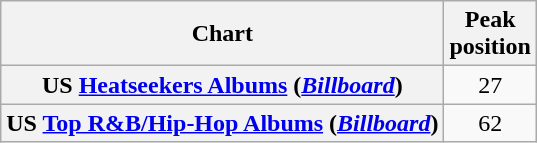<table class="wikitable plainrowheaders sortable" style="text-align:center;" border="1">
<tr>
<th scope="col">Chart</th>
<th scope="col">Peak<br>position</th>
</tr>
<tr>
<th scope="row">US <a href='#'>Heatseekers Albums</a> (<em><a href='#'>Billboard</a></em>)</th>
<td>27</td>
</tr>
<tr>
<th scope="row">US <a href='#'>Top R&B/Hip-Hop Albums</a> (<em><a href='#'>Billboard</a></em>)</th>
<td>62</td>
</tr>
</table>
